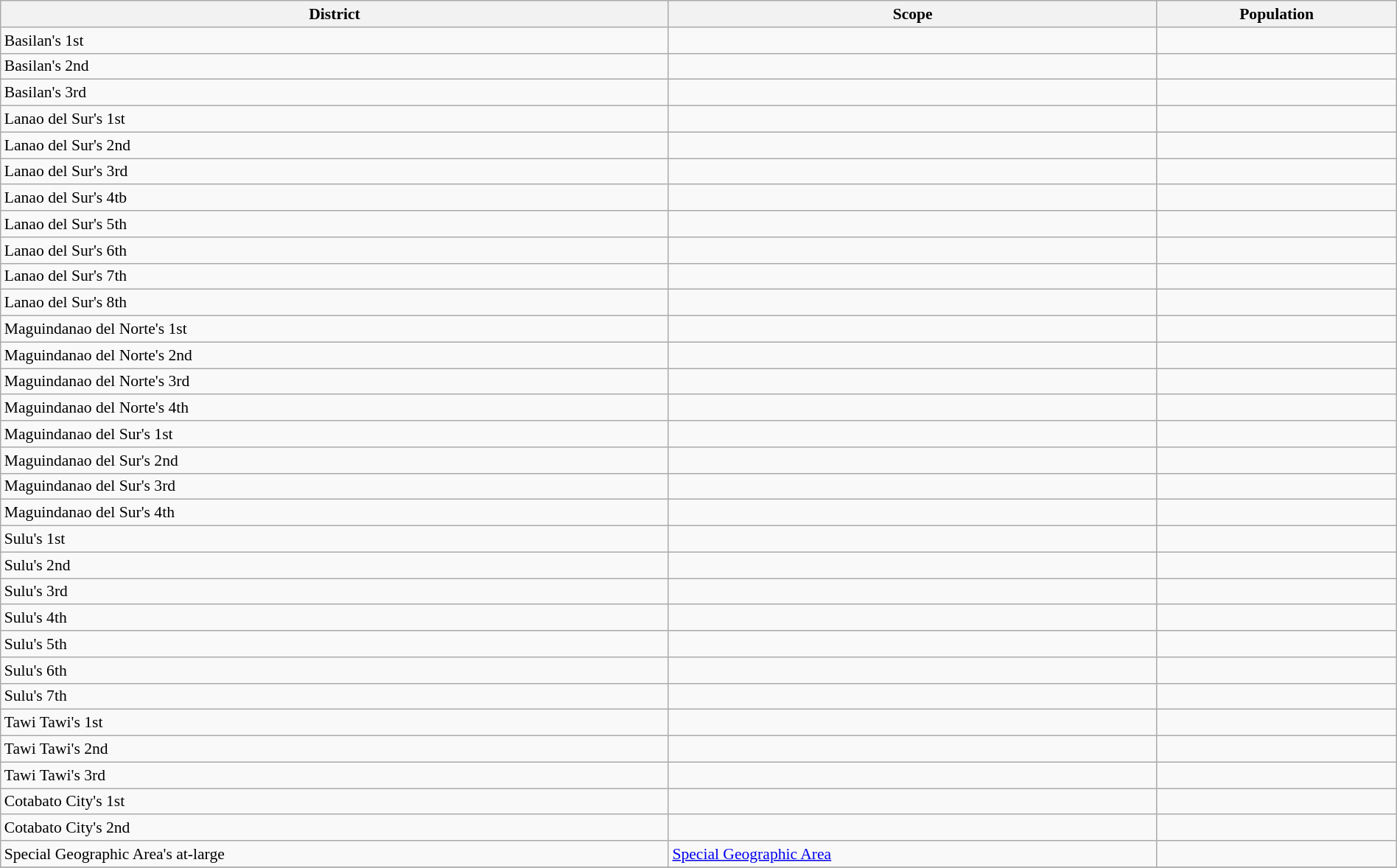<table class="wikitable mw-datatable sortable" style="font-size:90%; width:100%;">
<tr>
<th>District</th>
<th>Scope</th>
<th>Population </th>
</tr>
<tr id="anchor_Basilan">
<td>Basilan's 1st</td>
<td></td>
<td></td>
</tr>
<tr>
<td>Basilan's 2nd</td>
<td></td>
<td></td>
</tr>
<tr>
<td>Basilan's 3rd</td>
<td></td>
<td></td>
</tr>
<tr>
<td>Lanao del Sur's 1st</td>
<td></td>
<td></td>
</tr>
<tr>
<td>Lanao del Sur's 2nd</td>
<td></td>
<td></td>
</tr>
<tr>
<td>Lanao del Sur's 3rd</td>
<td></td>
<td></td>
</tr>
<tr>
<td>Lanao del Sur's 4tb</td>
<td></td>
<td></td>
</tr>
<tr>
<td>Lanao del Sur's 5th</td>
<td></td>
<td></td>
</tr>
<tr>
<td>Lanao del Sur's 6th</td>
<td></td>
<td></td>
</tr>
<tr>
<td>Lanao del Sur's 7th</td>
<td></td>
<td></td>
</tr>
<tr>
<td>Lanao del Sur's 8th</td>
<td></td>
<td></td>
</tr>
<tr>
<td>Maguindanao del Norte's 1st</td>
<td></td>
<td></td>
</tr>
<tr>
<td>Maguindanao del Norte's 2nd</td>
<td></td>
<td></td>
</tr>
<tr>
<td>Maguindanao del Norte's 3rd</td>
<td></td>
<td></td>
</tr>
<tr>
<td>Maguindanao del Norte's 4th</td>
<td></td>
<td></td>
</tr>
<tr>
<td>Maguindanao del Sur's 1st</td>
<td></td>
<td></td>
</tr>
<tr>
<td>Maguindanao del Sur's 2nd</td>
<td></td>
<td></td>
</tr>
<tr>
<td>Maguindanao del Sur's 3rd</td>
<td></td>
<td></td>
</tr>
<tr>
<td>Maguindanao del Sur's 4th</td>
<td></td>
<td></td>
</tr>
<tr>
<td>Sulu's 1st</td>
<td></td>
<td></td>
</tr>
<tr>
<td>Sulu's 2nd</td>
<td></td>
<td></td>
</tr>
<tr>
<td>Sulu's 3rd</td>
<td></td>
<td></td>
</tr>
<tr>
<td>Sulu's 4th</td>
<td></td>
<td></td>
</tr>
<tr>
<td>Sulu's 5th</td>
<td></td>
<td></td>
</tr>
<tr>
<td>Sulu's 6th</td>
<td></td>
<td></td>
</tr>
<tr>
<td>Sulu's 7th</td>
<td></td>
<td></td>
</tr>
<tr>
<td>Tawi Tawi's 1st</td>
<td></td>
<td></td>
</tr>
<tr>
<td>Tawi Tawi's 2nd</td>
<td></td>
<td></td>
</tr>
<tr>
<td>Tawi Tawi's 3rd</td>
<td></td>
<td></td>
</tr>
<tr>
<td>Cotabato City's 1st</td>
<td></td>
<td></td>
</tr>
<tr>
<td>Cotabato City's 2nd</td>
<td></td>
<td></td>
</tr>
<tr>
<td>Special Geographic Area's at-large</td>
<td><a href='#'>Special Geographic Area</a></td>
<td></td>
</tr>
<tr>
</tr>
</table>
